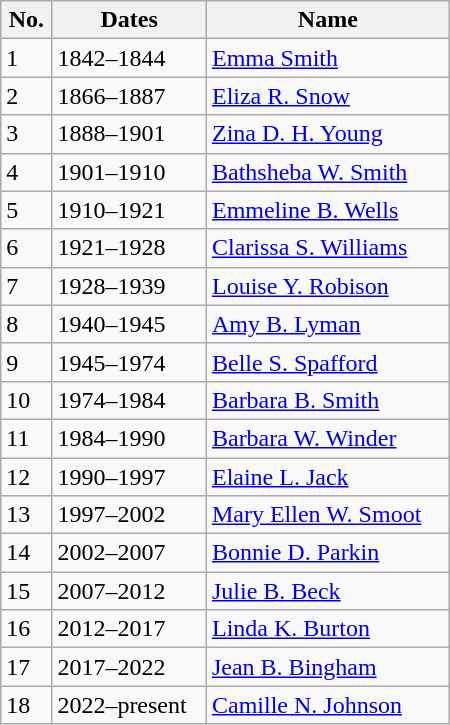<table class="wikitable sortable" style="float:right; width:300px;">
<tr>
<th>No.</th>
<th>Dates</th>
<th>Name</th>
</tr>
<tr>
<td>1</td>
<td>1842–1844</td>
<td><a href='#'>Emma Smith</a></td>
</tr>
<tr>
<td>2</td>
<td>1866–1887</td>
<td><a href='#'>Eliza R. Snow</a></td>
</tr>
<tr>
<td>3</td>
<td>1888–1901</td>
<td><a href='#'>Zina D. H. Young</a></td>
</tr>
<tr>
<td>4</td>
<td>1901–1910</td>
<td><a href='#'>Bathsheba W. Smith</a></td>
</tr>
<tr>
<td>5</td>
<td>1910–1921</td>
<td><a href='#'>Emmeline B. Wells</a></td>
</tr>
<tr>
<td>6</td>
<td>1921–1928</td>
<td><a href='#'>Clarissa S. Williams</a></td>
</tr>
<tr>
<td>7</td>
<td>1928–1939</td>
<td><a href='#'>Louise Y. Robison</a></td>
</tr>
<tr>
<td>8</td>
<td>1940–1945</td>
<td><a href='#'>Amy B. Lyman</a></td>
</tr>
<tr>
<td>9</td>
<td>1945–1974</td>
<td><a href='#'>Belle S. Spafford</a></td>
</tr>
<tr>
<td>10</td>
<td>1974–1984</td>
<td><a href='#'>Barbara B. Smith</a></td>
</tr>
<tr>
<td>11</td>
<td>1984–1990</td>
<td><a href='#'>Barbara W. Winder</a></td>
</tr>
<tr>
<td>12</td>
<td>1990–1997</td>
<td><a href='#'>Elaine L. Jack</a></td>
</tr>
<tr>
<td>13</td>
<td>1997–2002</td>
<td><a href='#'>Mary Ellen W. Smoot</a></td>
</tr>
<tr>
<td>14</td>
<td>2002–2007</td>
<td><a href='#'>Bonnie D. Parkin</a></td>
</tr>
<tr>
<td>15</td>
<td>2007–2012</td>
<td><a href='#'>Julie B. Beck</a></td>
</tr>
<tr>
<td>16</td>
<td>2012–2017</td>
<td><a href='#'>Linda K. Burton</a></td>
</tr>
<tr>
<td>17</td>
<td>2017–2022</td>
<td><a href='#'>Jean B. Bingham</a></td>
</tr>
<tr>
<td>18</td>
<td>2022–present</td>
<td><a href='#'>Camille N. Johnson</a></td>
</tr>
</table>
